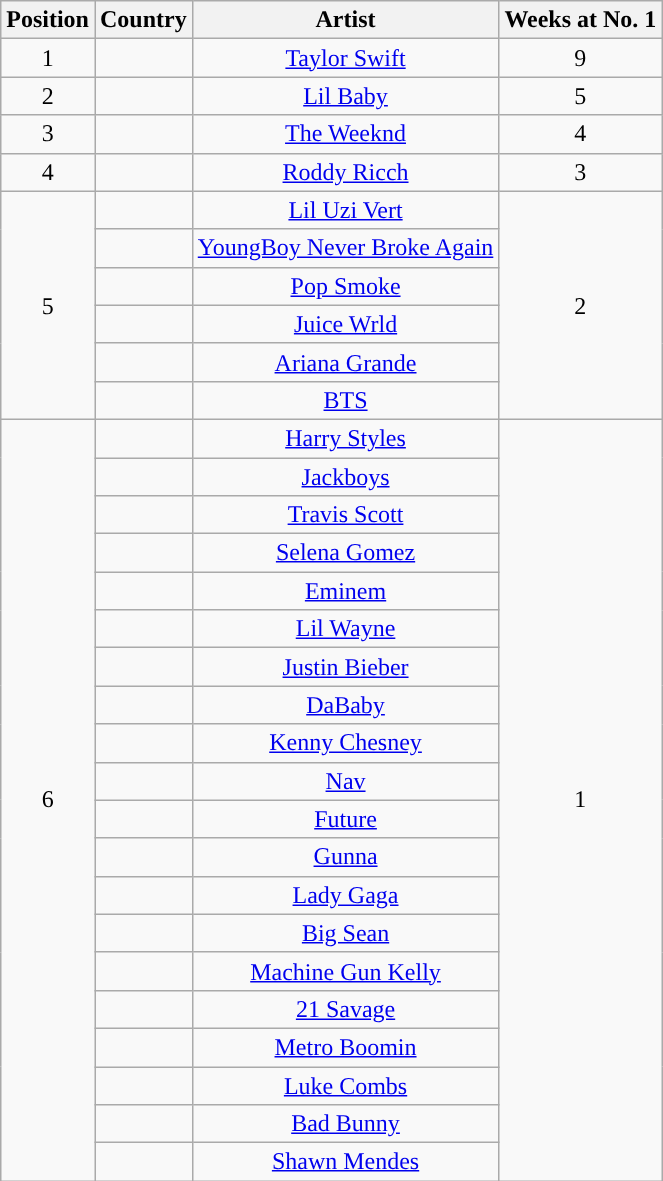<table class="wikitable plainrowheaders" style="text-align:center;">
<tr>
<th>Position </th>
<th>Country</th>
<th>Artist</th>
<th>Weeks at No. 1</th>
</tr>
<tr>
<td>1</td>
<td></td>
<td><a href='#'>Taylor Swift</a></td>
<td>9</td>
</tr>
<tr>
<td>2</td>
<td></td>
<td><a href='#'>Lil Baby</a></td>
<td>5</td>
</tr>
<tr>
<td>3</td>
<td></td>
<td><a href='#'>The Weeknd</a></td>
<td>4</td>
</tr>
<tr>
<td>4</td>
<td></td>
<td><a href='#'>Roddy Ricch</a></td>
<td>3</td>
</tr>
<tr>
<td rowspan="6">5</td>
<td></td>
<td><a href='#'>Lil Uzi Vert</a></td>
<td rowspan="6">2</td>
</tr>
<tr>
<td></td>
<td><a href='#'>YoungBoy Never Broke Again</a></td>
</tr>
<tr>
<td></td>
<td><a href='#'>Pop Smoke</a></td>
</tr>
<tr>
<td></td>
<td><a href='#'>Juice Wrld</a></td>
</tr>
<tr>
<td></td>
<td><a href='#'>Ariana Grande</a></td>
</tr>
<tr>
<td></td>
<td><a href='#'>BTS</a></td>
</tr>
<tr>
<td rowspan="21">6</td>
<td></td>
<td><a href='#'>Harry Styles</a></td>
<td rowspan="21">1</td>
</tr>
<tr>
<td></td>
<td><a href='#'>Jackboys</a></td>
</tr>
<tr>
<td></td>
<td><a href='#'>Travis Scott</a></td>
</tr>
<tr>
<td></td>
<td><a href='#'>Selena Gomez</a></td>
</tr>
<tr>
<td></td>
<td><a href='#'>Eminem</a></td>
</tr>
<tr>
<td></td>
<td><a href='#'>Lil Wayne</a></td>
</tr>
<tr>
<td></td>
<td><a href='#'>Justin Bieber</a></td>
</tr>
<tr>
<td></td>
<td><a href='#'>DaBaby</a></td>
</tr>
<tr>
<td></td>
<td><a href='#'>Kenny Chesney</a></td>
</tr>
<tr>
<td></td>
<td><a href='#'>Nav</a></td>
</tr>
<tr>
<td></td>
<td><a href='#'>Future</a></td>
</tr>
<tr>
<td></td>
<td><a href='#'>Gunna</a></td>
</tr>
<tr>
<td></td>
<td><a href='#'>Lady Gaga</a></td>
</tr>
<tr>
<td></td>
<td><a href='#'>Big Sean</a></td>
</tr>
<tr>
<td></td>
<td><a href='#'>Machine Gun Kelly</a></td>
</tr>
<tr>
<td></td>
<td><a href='#'>21 Savage</a></td>
</tr>
<tr>
<td></td>
<td><a href='#'>Metro Boomin</a></td>
</tr>
<tr>
<td></td>
<td><a href='#'>Luke Combs</a></td>
</tr>
<tr>
<td></td>
<td><a href='#'>Bad Bunny</a></td>
</tr>
<tr>
<td></td>
<td><a href='#'>Shawn Mendes</a></td>
</tr>
</table>
